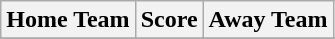<table class="wikitable" style="text-align: center">
<tr>
<th>Home Team</th>
<th>Score</th>
<th>Away Team</th>
</tr>
<tr>
</tr>
</table>
